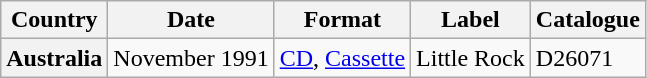<table class="wikitable plainrowheaders">
<tr>
<th scope="col">Country</th>
<th scope="col">Date</th>
<th scope="col">Format</th>
<th scope="col">Label</th>
<th scope="col">Catalogue</th>
</tr>
<tr>
<th scope="row">Australia</th>
<td>November 1991</td>
<td><a href='#'>CD</a>, <a href='#'>Cassette</a></td>
<td>Little Rock</td>
<td>D26071</td>
</tr>
</table>
